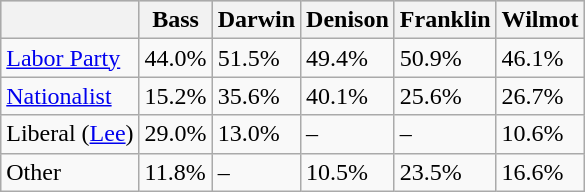<table class="wikitable">
<tr style="background:#ccc;">
<th></th>
<th>Bass</th>
<th>Darwin</th>
<th>Denison</th>
<th>Franklin</th>
<th>Wilmot</th>
</tr>
<tr>
<td><a href='#'>Labor Party</a></td>
<td>44.0%</td>
<td>51.5%</td>
<td>49.4%</td>
<td>50.9%</td>
<td>46.1%</td>
</tr>
<tr>
<td><a href='#'>Nationalist</a></td>
<td>15.2%</td>
<td>35.6%</td>
<td>40.1%</td>
<td>25.6%</td>
<td>26.7%</td>
</tr>
<tr>
<td>Liberal (<a href='#'>Lee</a>)</td>
<td>29.0%</td>
<td>13.0%</td>
<td>–</td>
<td>–</td>
<td>10.6%</td>
</tr>
<tr>
<td>Other</td>
<td>11.8%</td>
<td>–</td>
<td>10.5%</td>
<td>23.5%</td>
<td>16.6%</td>
</tr>
</table>
